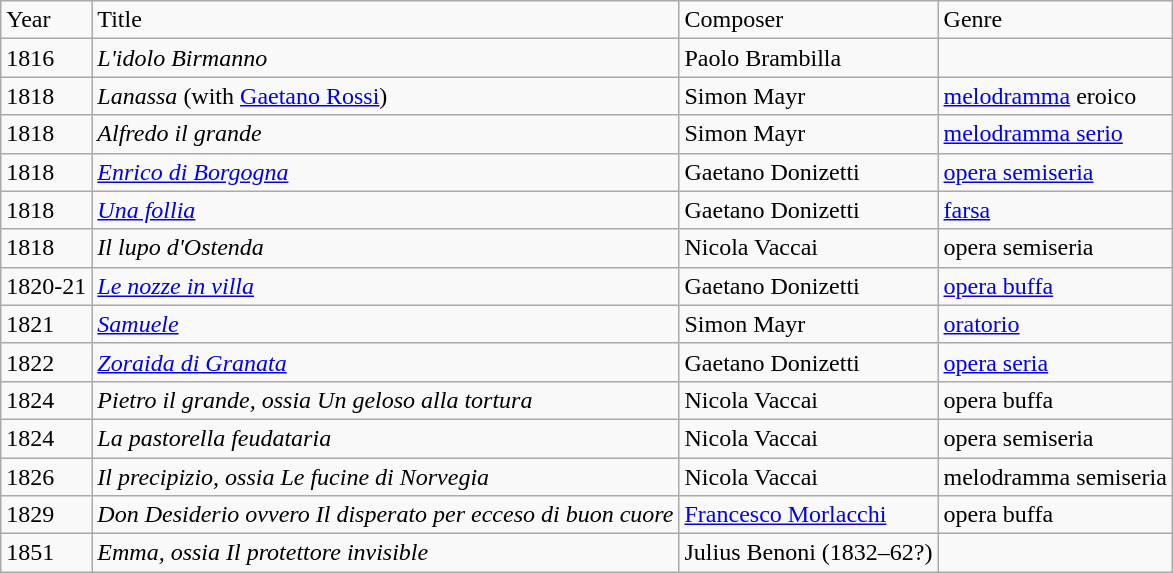<table class="wikitable sortable">
<tr>
<td>Year</td>
<td>Title</td>
<td>Composer</td>
<td>Genre</td>
</tr>
<tr>
<td>1816</td>
<td><em>L'idolo Birmanno</em></td>
<td>Paolo Brambilla</td>
<td></td>
</tr>
<tr>
<td>1818</td>
<td><em>Lanassa</em> (with <a href='#'>Gaetano Rossi</a>)</td>
<td>Simon Mayr</td>
<td><a href='#'>melodramma</a> eroico</td>
</tr>
<tr>
<td>1818</td>
<td><em>Alfredo il grande</em></td>
<td>Simon Mayr</td>
<td><a href='#'>melodramma serio</a></td>
</tr>
<tr>
<td>1818</td>
<td><em><a href='#'>Enrico di Borgogna</a></em></td>
<td>Gaetano Donizetti</td>
<td><a href='#'>opera semiseria</a></td>
</tr>
<tr>
<td>1818</td>
<td><em><a href='#'>Una follia</a></em></td>
<td>Gaetano Donizetti</td>
<td><a href='#'>farsa</a></td>
</tr>
<tr>
<td>1818</td>
<td><em>Il lupo d'Ostenda</em></td>
<td>Nicola Vaccai</td>
<td>opera semiseria</td>
</tr>
<tr>
<td>1820-21</td>
<td><em><a href='#'>Le nozze in villa</a></em></td>
<td>Gaetano Donizetti</td>
<td><a href='#'>opera buffa</a></td>
</tr>
<tr>
<td>1821</td>
<td><em><a href='#'>Samuele</a></em></td>
<td>Simon Mayr</td>
<td><a href='#'>oratorio</a></td>
</tr>
<tr>
<td>1822</td>
<td><em><a href='#'>Zoraida di Granata</a></em></td>
<td>Gaetano Donizetti</td>
<td><a href='#'>opera seria</a></td>
</tr>
<tr>
<td>1824</td>
<td><em>Pietro il grande, ossia Un geloso alla tortura</em></td>
<td>Nicola Vaccai</td>
<td>opera buffa</td>
</tr>
<tr>
<td>1824</td>
<td><em>La pastorella feudataria</em></td>
<td>Nicola Vaccai</td>
<td>opera semiseria</td>
</tr>
<tr>
<td>1826</td>
<td><em>Il precipizio, ossia Le fucine di Norvegia</em></td>
<td>Nicola Vaccai</td>
<td>melodramma semiseria</td>
</tr>
<tr>
<td>1829</td>
<td><em>Don Desiderio ovvero Il disperato per ecceso di buon cuore</em></td>
<td><a href='#'>Francesco Morlacchi</a></td>
<td>opera buffa</td>
</tr>
<tr>
<td>1851</td>
<td><em>Emma, ossia Il protettore invisible</em></td>
<td>Julius Benoni (1832–62?)</td>
<td></td>
</tr>
</table>
